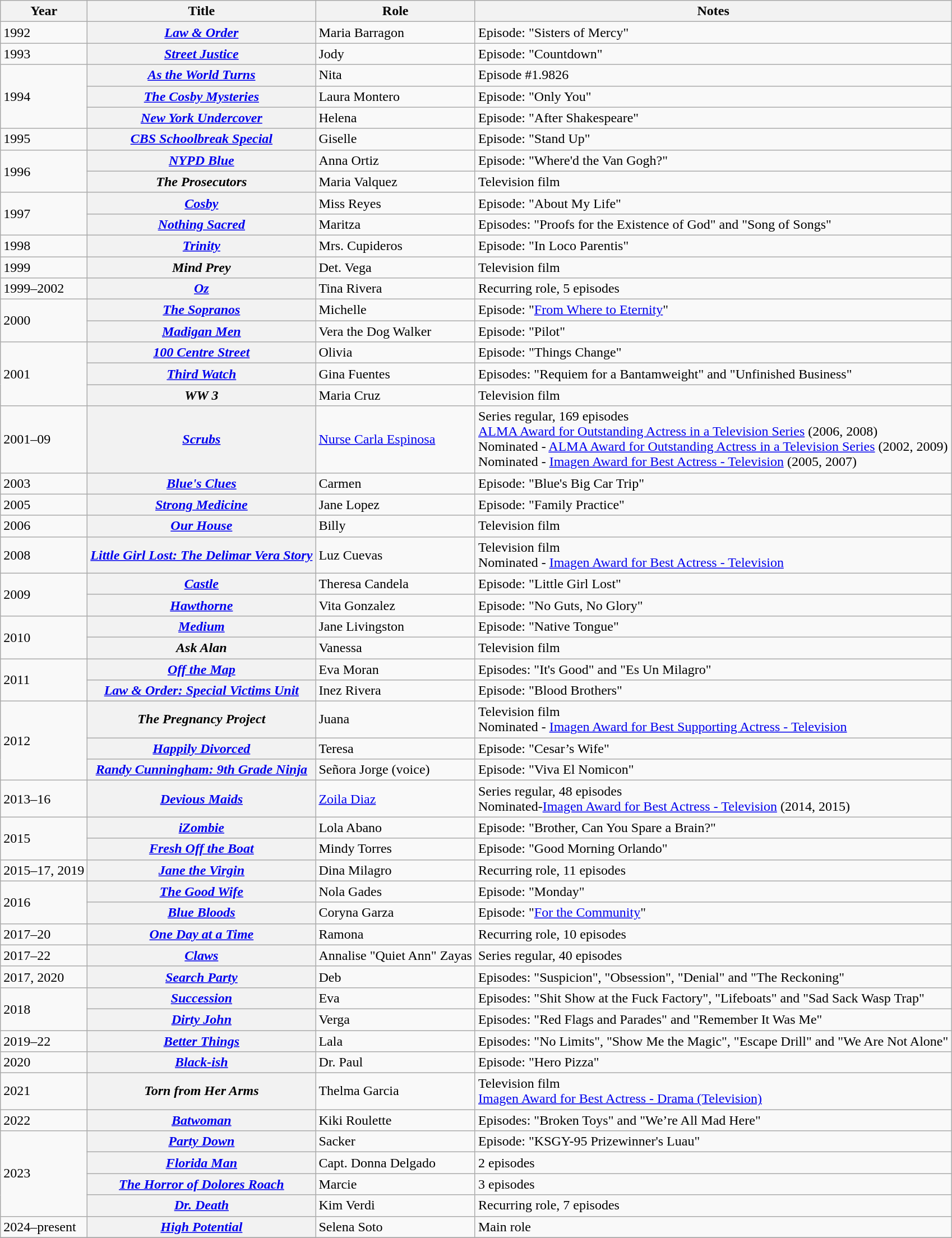<table class="wikitable plainrowheaders sortable">
<tr>
<th scope="col">Year</th>
<th scope="col">Title</th>
<th scope="col" class="unsortable">Role</th>
<th scope="col" class="unsortable">Notes</th>
</tr>
<tr>
<td>1992</td>
<th scope="row"><em><a href='#'>Law & Order</a></em></th>
<td>Maria Barragon</td>
<td>Episode: "Sisters of Mercy"</td>
</tr>
<tr>
<td>1993</td>
<th scope="row"><em><a href='#'>Street Justice</a></em></th>
<td>Jody</td>
<td>Episode: "Countdown"</td>
</tr>
<tr>
<td rowspan=3>1994</td>
<th scope="row"><em><a href='#'>As the World Turns</a></em></th>
<td>Nita</td>
<td>Episode #1.9826</td>
</tr>
<tr>
<th scope="row"><em><a href='#'>The Cosby Mysteries</a></em></th>
<td>Laura Montero</td>
<td>Episode: "Only You"</td>
</tr>
<tr>
<th scope="row"><em><a href='#'>New York Undercover</a></em></th>
<td>Helena</td>
<td>Episode: "After Shakespeare"</td>
</tr>
<tr>
<td>1995</td>
<th scope="row"><em><a href='#'>CBS Schoolbreak Special</a></em></th>
<td>Giselle</td>
<td>Episode: "Stand Up"</td>
</tr>
<tr>
<td rowspan=2>1996</td>
<th scope="row"><em><a href='#'>NYPD Blue</a></em></th>
<td>Anna Ortiz</td>
<td>Episode: "Where'd the Van Gogh?"</td>
</tr>
<tr>
<th scope="row"><em>The Prosecutors</em></th>
<td>Maria Valquez</td>
<td>Television film</td>
</tr>
<tr>
<td rowspan=2>1997</td>
<th scope="row"><em><a href='#'>Cosby</a></em></th>
<td>Miss Reyes</td>
<td>Episode: "About My Life"</td>
</tr>
<tr>
<th scope="row"><em><a href='#'>Nothing Sacred</a></em></th>
<td>Maritza</td>
<td>Episodes: "Proofs for the Existence of God" and "Song of Songs"</td>
</tr>
<tr>
<td>1998</td>
<th scope="row"><em><a href='#'>Trinity</a></em></th>
<td>Mrs. Cupideros</td>
<td>Episode: "In Loco Parentis"</td>
</tr>
<tr>
<td>1999</td>
<th scope="row"><em>Mind Prey</em></th>
<td>Det. Vega</td>
<td>Television film</td>
</tr>
<tr>
<td>1999–2002</td>
<th scope="row"><em><a href='#'>Oz</a></em></th>
<td>Tina Rivera</td>
<td>Recurring role, 5 episodes</td>
</tr>
<tr>
<td rowspan=2>2000</td>
<th scope="row"><em><a href='#'>The Sopranos</a></em></th>
<td>Michelle</td>
<td>Episode: "<a href='#'>From Where to Eternity</a>"</td>
</tr>
<tr>
<th scope="row"><em><a href='#'>Madigan Men</a></em></th>
<td>Vera the Dog Walker</td>
<td>Episode: "Pilot"</td>
</tr>
<tr>
<td rowspan=3>2001</td>
<th scope="row"><em><a href='#'>100 Centre Street</a></em></th>
<td>Olivia</td>
<td>Episode: "Things Change"</td>
</tr>
<tr>
<th scope="row"><em><a href='#'>Third Watch</a></em></th>
<td>Gina Fuentes</td>
<td>Episodes: "Requiem for a Bantamweight" and "Unfinished Business"</td>
</tr>
<tr>
<th scope="row"><em>WW 3</em></th>
<td>Maria Cruz</td>
<td>Television film</td>
</tr>
<tr>
<td>2001–09</td>
<th scope="row"><em><a href='#'>Scrubs</a></em></th>
<td><a href='#'>Nurse Carla Espinosa</a></td>
<td>Series regular, 169 episodes<br><a href='#'>ALMA Award for Outstanding Actress in a Television Series</a> (2006, 2008)<br>Nominated - <a href='#'>ALMA Award for Outstanding Actress in a Television Series</a> (2002, 2009)<br>Nominated - <a href='#'>Imagen Award for Best Actress - Television</a> (2005, 2007)</td>
</tr>
<tr>
<td>2003</td>
<th scope="row"><em><a href='#'>Blue's Clues</a></em></th>
<td>Carmen</td>
<td>Episode: "Blue's Big Car Trip"</td>
</tr>
<tr>
<td>2005</td>
<th scope="row"><em><a href='#'>Strong Medicine</a></em></th>
<td>Jane Lopez</td>
<td>Episode: "Family Practice"</td>
</tr>
<tr>
<td>2006</td>
<th scope="row"><em><a href='#'>Our House</a></em></th>
<td>Billy</td>
<td>Television film</td>
</tr>
<tr>
<td>2008</td>
<th scope="row"><em><a href='#'>Little Girl Lost: The Delimar Vera Story</a></em></th>
<td>Luz Cuevas</td>
<td>Television film<br>Nominated - <a href='#'>Imagen Award for Best Actress - Television</a></td>
</tr>
<tr>
<td rowspan=2>2009</td>
<th scope="row"><em><a href='#'>Castle</a></em></th>
<td>Theresa Candela</td>
<td>Episode: "Little Girl Lost"</td>
</tr>
<tr>
<th scope="row"><em><a href='#'>Hawthorne</a></em></th>
<td>Vita Gonzalez</td>
<td>Episode: "No Guts, No Glory"</td>
</tr>
<tr>
<td rowspan=2>2010</td>
<th scope="row"><em><a href='#'>Medium</a></em></th>
<td>Jane Livingston</td>
<td>Episode: "Native Tongue"</td>
</tr>
<tr>
<th scope="row"><em>Ask Alan</em></th>
<td>Vanessa</td>
<td>Television film</td>
</tr>
<tr>
<td rowspan=2>2011</td>
<th scope="row"><em><a href='#'>Off the Map</a></em></th>
<td>Eva Moran</td>
<td>Episodes: "It's Good" and "Es Un Milagro"</td>
</tr>
<tr>
<th scope="row"><em><a href='#'>Law & Order: Special Victims Unit</a></em></th>
<td>Inez Rivera</td>
<td>Episode: "Blood Brothers"</td>
</tr>
<tr>
<td rowspan=3>2012</td>
<th scope="row"><em>The Pregnancy Project</em></th>
<td>Juana</td>
<td>Television film<br>Nominated - <a href='#'>Imagen Award for Best Supporting Actress - Television</a></td>
</tr>
<tr>
<th scope="row"><em><a href='#'>Happily Divorced</a></em></th>
<td>Teresa</td>
<td>Episode: "Cesar’s Wife"</td>
</tr>
<tr>
<th scope="row"><em><a href='#'>Randy Cunningham: 9th Grade Ninja</a></em></th>
<td>Señora Jorge (voice)</td>
<td>Episode: "Viva El Nomicon"</td>
</tr>
<tr>
<td>2013–16</td>
<th scope="row"><em><a href='#'>Devious Maids</a></em></th>
<td><a href='#'>Zoila Diaz</a></td>
<td>Series regular, 48 episodes<br>Nominated-<a href='#'>Imagen Award for Best Actress - Television</a> (2014, 2015)</td>
</tr>
<tr>
<td rowspan=2>2015</td>
<th scope="row"><em><a href='#'>iZombie</a></em></th>
<td>Lola Abano</td>
<td>Episode: "Brother, Can You Spare a Brain?"</td>
</tr>
<tr>
<th scope="row"><em><a href='#'>Fresh Off the Boat</a></em></th>
<td>Mindy Torres</td>
<td>Episode: "Good Morning Orlando"</td>
</tr>
<tr>
<td>2015–17, 2019</td>
<th scope="row"><em><a href='#'>Jane the Virgin</a></em></th>
<td>Dina Milagro</td>
<td>Recurring role, 11 episodes</td>
</tr>
<tr>
<td rowspan=2>2016</td>
<th scope="row"><em><a href='#'>The Good Wife</a></em></th>
<td>Nola Gades</td>
<td>Episode: "Monday"</td>
</tr>
<tr>
<th scope="row"><em><a href='#'>Blue Bloods</a></em></th>
<td>Coryna Garza</td>
<td>Episode: "<a href='#'>For the Community</a>"</td>
</tr>
<tr>
<td>2017–20</td>
<th scope="row"><em><a href='#'>One Day at a Time</a></em></th>
<td>Ramona</td>
<td>Recurring role, 10 episodes</td>
</tr>
<tr>
<td>2017–22</td>
<th scope="row"><em><a href='#'>Claws</a></em></th>
<td>Annalise "Quiet Ann" Zayas</td>
<td>Series regular, 40 episodes</td>
</tr>
<tr>
<td>2017, 2020</td>
<th scope="row"><em><a href='#'>Search Party</a></em></th>
<td>Deb</td>
<td>Episodes: "Suspicion", "Obsession", "Denial" and "The Reckoning"</td>
</tr>
<tr>
<td rowspan=2>2018</td>
<th scope="row"><em><a href='#'>Succession</a></em></th>
<td>Eva</td>
<td>Episodes: "Shit Show at the Fuck Factory", "Lifeboats" and "Sad Sack Wasp Trap"</td>
</tr>
<tr>
<th scope="row"><em><a href='#'>Dirty John</a></em></th>
<td>Verga</td>
<td>Episodes: "Red Flags and Parades" and "Remember It Was Me"</td>
</tr>
<tr>
<td>2019–22</td>
<th scope="row"><em><a href='#'>Better Things</a></em></th>
<td>Lala</td>
<td>Episodes: "No Limits", "Show Me the Magic", "Escape Drill" and "We Are Not Alone"</td>
</tr>
<tr>
<td>2020</td>
<th scope="row"><em><a href='#'>Black-ish</a></em></th>
<td>Dr. Paul</td>
<td>Episode: "Hero Pizza"</td>
</tr>
<tr>
<td>2021</td>
<th scope="row"><em>Torn from Her Arms</em></th>
<td>Thelma Garcia</td>
<td>Television film<br><a href='#'>Imagen Award for Best Actress - Drama (Television)</a></td>
</tr>
<tr>
<td>2022</td>
<th scope="row"><em><a href='#'>Batwoman</a></em></th>
<td>Kiki Roulette</td>
<td>Episodes: "Broken Toys" and "We’re All Mad Here"</td>
</tr>
<tr>
<td rowspan=4>2023</td>
<th scope="row"><em><a href='#'>Party Down</a></em></th>
<td>Sacker</td>
<td>Episode: "KSGY-95 Prizewinner's Luau"</td>
</tr>
<tr>
<th scope="row"><em><a href='#'>Florida Man</a></em></th>
<td>Capt. Donna Delgado</td>
<td>2 episodes</td>
</tr>
<tr>
<th scope="row"><em><a href='#'>The Horror of Dolores Roach</a></em></th>
<td>Marcie</td>
<td>3 episodes</td>
</tr>
<tr>
<th scope="row"><em><a href='#'>Dr. Death</a></em></th>
<td>Kim Verdi</td>
<td>Recurring role, 7 episodes</td>
</tr>
<tr>
<td>2024–present</td>
<th scope="row"><em><a href='#'>High Potential</a></em></th>
<td>Selena Soto</td>
<td>Main role</td>
</tr>
<tr>
</tr>
</table>
